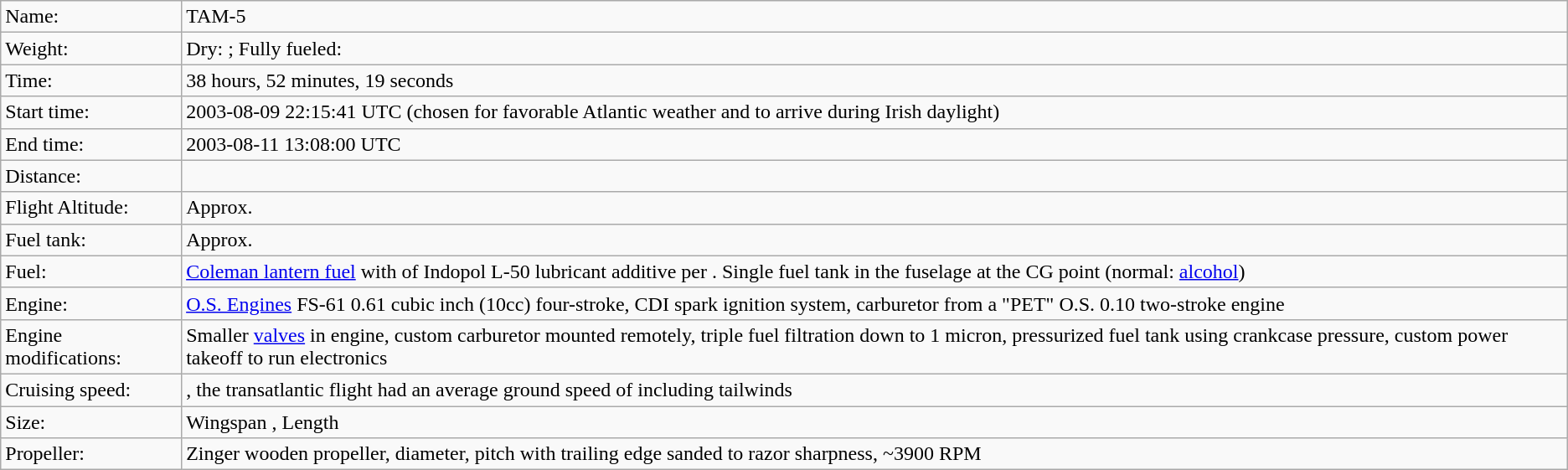<table class="wikitable">
<tr>
<td>Name:</td>
<td>TAM-5</td>
</tr>
<tr>
<td>Weight:</td>
<td>Dry: ; Fully fueled: </td>
</tr>
<tr>
<td>Time:</td>
<td>38 hours, 52 minutes, 19 seconds</td>
</tr>
<tr>
<td>Start time:</td>
<td>2003-08-09 22:15:41 UTC (chosen for favorable Atlantic weather and to arrive during Irish daylight)</td>
</tr>
<tr>
<td>End time:</td>
<td>2003-08-11 13:08:00 UTC</td>
</tr>
<tr>
<td>Distance:</td>
<td></td>
</tr>
<tr>
<td>Flight Altitude:</td>
<td>Approx. </td>
</tr>
<tr>
<td>Fuel tank:</td>
<td>Approx. </td>
</tr>
<tr>
<td>Fuel:</td>
<td><a href='#'>Coleman lantern fuel</a> with  of Indopol L-50 lubricant additive per . Single fuel tank in the fuselage at the CG point  (normal: <a href='#'>alcohol</a>)</td>
</tr>
<tr>
<td>Engine:</td>
<td><a href='#'>O.S. Engines</a> FS-61 0.61 cubic inch (10cc) four-stroke,  CDI spark ignition system, carburetor from a "PET" O.S. 0.10 two-stroke engine</td>
</tr>
<tr>
<td>Engine modifications:</td>
<td>Smaller <a href='#'>valves</a> in engine, custom carburetor mounted remotely, triple fuel filtration down to 1 micron, pressurized fuel tank using crankcase pressure, custom power takeoff to run electronics</td>
</tr>
<tr>
<td>Cruising speed:</td>
<td>, the transatlantic flight had an average ground speed of   including tailwinds</td>
</tr>
<tr>
<td>Size:</td>
<td>Wingspan , Length </td>
</tr>
<tr>
<td>Propeller:</td>
<td>Zinger wooden propeller,  diameter,  pitch with trailing edge sanded to razor sharpness, ~3900 RPM</td>
</tr>
</table>
